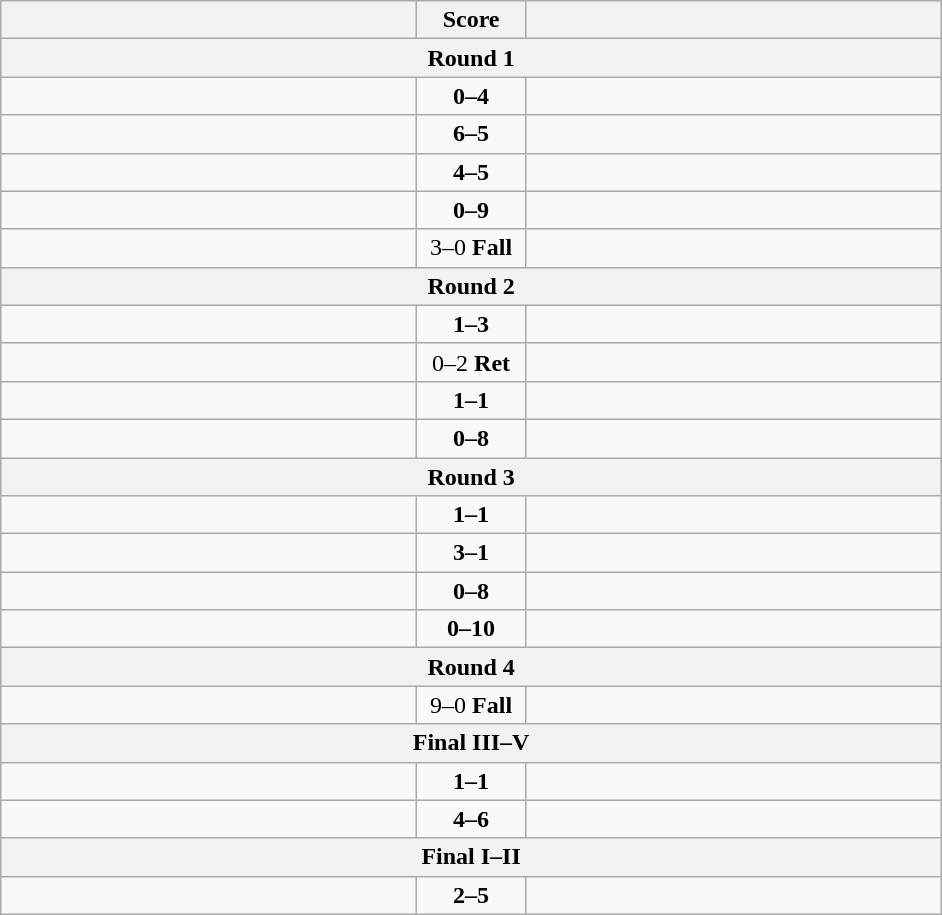<table class="wikitable" style="text-align: left;">
<tr>
<th align="right" width="270"></th>
<th width="65">Score</th>
<th align="left" width="270"></th>
</tr>
<tr>
<th colspan="3">Round 1</th>
</tr>
<tr>
<td></td>
<td align=center><strong>0–4</strong></td>
<td><strong></strong></td>
</tr>
<tr>
<td><strong></strong></td>
<td align=center><strong>6–5</strong></td>
<td></td>
</tr>
<tr>
<td></td>
<td align=center><strong>4–5</strong></td>
<td><strong></strong></td>
</tr>
<tr>
<td></td>
<td align=center><strong>0–9</strong></td>
<td><strong></strong></td>
</tr>
<tr>
<td><strong></strong></td>
<td align=center>3–0 <strong>Fall</strong></td>
<td></td>
</tr>
<tr>
<th colspan="3">Round 2</th>
</tr>
<tr>
<td></td>
<td align=center><strong>1–3</strong></td>
<td><strong></strong></td>
</tr>
<tr>
<td><strong></strong></td>
<td align=center>0–2 <strong>Ret</strong></td>
<td></td>
</tr>
<tr>
<td></td>
<td align=center><strong>1–1</strong></td>
<td><strong></strong></td>
</tr>
<tr>
<td></td>
<td align=center><strong>0–8</strong></td>
<td><strong></strong></td>
</tr>
<tr>
<th colspan="3">Round 3</th>
</tr>
<tr>
<td></td>
<td align=center><strong>1–1</strong></td>
<td><strong></strong></td>
</tr>
<tr>
<td><strong></strong></td>
<td align=center><strong>3–1</strong></td>
<td></td>
</tr>
<tr>
<td></td>
<td align=center><strong>0–8</strong></td>
<td><strong></strong></td>
</tr>
<tr>
<td></td>
<td align=center><strong>0–10</strong></td>
<td><strong></strong></td>
</tr>
<tr>
<th colspan="3">Round 4</th>
</tr>
<tr>
<td><strong></strong></td>
<td align=center>9–0 <strong>Fall</strong></td>
<td></td>
</tr>
<tr>
<th colspan="3">Final III–V</th>
</tr>
<tr>
<td><strong></strong></td>
<td align=center><strong>1–1</strong></td>
<td></td>
</tr>
<tr>
<td></td>
<td align=center><strong>4–6</strong></td>
<td><strong></strong></td>
</tr>
<tr>
<th colspan="3">Final I–II</th>
</tr>
<tr>
<td></td>
<td align=center><strong>2–5</strong></td>
<td><strong></strong></td>
</tr>
</table>
